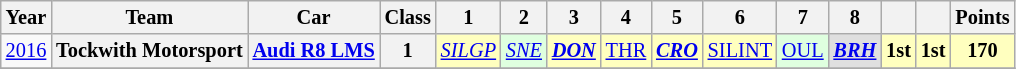<table class="wikitable" style="text-align:center; font-size:85%">
<tr>
<th>Year</th>
<th>Team</th>
<th>Car</th>
<th>Class</th>
<th>1</th>
<th>2</th>
<th>3</th>
<th>4</th>
<th>5</th>
<th>6</th>
<th>7</th>
<th>8</th>
<th></th>
<th></th>
<th>Points</th>
</tr>
<tr>
<td><a href='#'>2016</a></td>
<th>Tockwith Motorsport</th>
<th><a href='#'>Audi R8 LMS</a></th>
<th align=center><strong><span>1</span></strong></th>
<td style="background:#FFFFBF;"><em><a href='#'>SILGP</a></em><br></td>
<td style="background:#DFFFDF;"><em><a href='#'>SNE</a></em><br></td>
<td style="background:#FFFFBF;"><strong><em><a href='#'>DON</a></em></strong><br></td>
<td style="background:#FFFFBF;"><a href='#'>THR</a><br></td>
<td style="background:#FFFFBF;"><strong><em><a href='#'>CRO</a></em></strong><br></td>
<td style="background:#FFFFBF;"><a href='#'>SILINT</a><br></td>
<td style="background:#DFFFDF;"><a href='#'>OUL</a><br></td>
<td style="background:#DFDFDF;"><strong><em><a href='#'>BRH</a></em></strong><br></td>
<th style="background:#FFFFBF;">1st</th>
<th style="background:#FFFFBF;">1st</th>
<th style="background:#FFFFBF;">170</th>
</tr>
<tr>
</tr>
</table>
